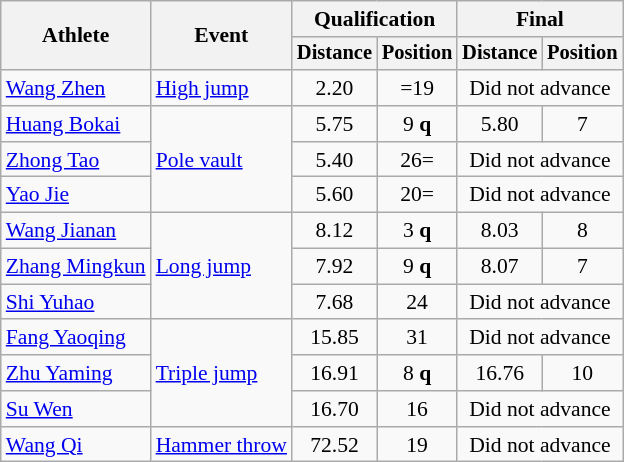<table class=wikitable style="font-size:90%">
<tr>
<th rowspan="2">Athlete</th>
<th rowspan="2">Event</th>
<th colspan="2">Qualification</th>
<th colspan="2">Final</th>
</tr>
<tr style="font-size:95%">
<th>Distance</th>
<th>Position</th>
<th>Distance</th>
<th>Position</th>
</tr>
<tr align=center>
<td align=left><a href='#'>Wang Zhen</a></td>
<td align=left><a href='#'>High jump</a></td>
<td>2.20</td>
<td>=19</td>
<td colspan=2>Did not advance</td>
</tr>
<tr align=center>
<td align=left><a href='#'>Huang Bokai</a></td>
<td align=left rowspan=3><a href='#'>Pole vault</a></td>
<td>5.75</td>
<td>9 <strong>q</strong></td>
<td>5.80</td>
<td>7</td>
</tr>
<tr align=center>
<td align=left><a href='#'>Zhong Tao</a></td>
<td>5.40</td>
<td>26=</td>
<td colspan=2>Did not advance</td>
</tr>
<tr align=center>
<td align=left><a href='#'>Yao Jie</a></td>
<td>5.60</td>
<td>20=</td>
<td colspan=2>Did not advance</td>
</tr>
<tr align=center>
<td align=left><a href='#'>Wang Jianan</a></td>
<td align=left rowspan=3><a href='#'>Long jump</a></td>
<td>8.12</td>
<td>3 <strong>q</strong></td>
<td>8.03</td>
<td>8</td>
</tr>
<tr align=center>
<td align=left><a href='#'>Zhang Mingkun</a></td>
<td>7.92</td>
<td>9 <strong>q</strong></td>
<td>8.07</td>
<td>7</td>
</tr>
<tr align=center>
<td align=left><a href='#'>Shi Yuhao</a></td>
<td>7.68</td>
<td>24</td>
<td colspan=2>Did not advance</td>
</tr>
<tr align=center>
<td align=left><a href='#'>Fang Yaoqing</a></td>
<td align=left rowspan=3><a href='#'>Triple jump</a></td>
<td>15.85</td>
<td>31</td>
<td colspan=2>Did not advance</td>
</tr>
<tr align=center>
<td align=left><a href='#'>Zhu Yaming</a></td>
<td>16.91</td>
<td>8 <strong>q</strong></td>
<td>16.76</td>
<td>10</td>
</tr>
<tr align=center>
<td align=left><a href='#'>Su Wen</a></td>
<td>16.70</td>
<td>16</td>
<td colspan=2>Did not advance</td>
</tr>
<tr align=center>
<td align=left><a href='#'>Wang Qi</a></td>
<td align=left><a href='#'>Hammer throw</a></td>
<td>72.52</td>
<td>19</td>
<td colspan=2>Did not advance</td>
</tr>
</table>
